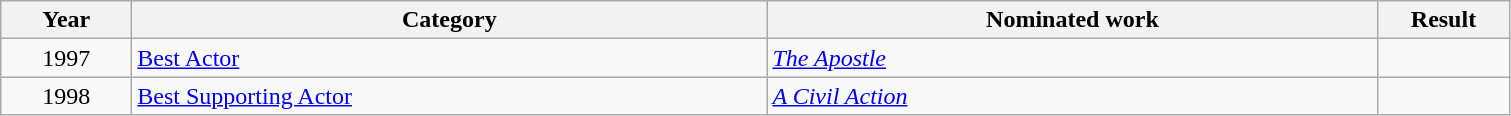<table class=wikitable>
<tr>
<th scope="col" style="width:5em;">Year</th>
<th scope="col" style="width:26em;">Category</th>
<th scope="col" style="width:25em;">Nominated work</th>
<th scope="col" style="width:5em;">Result</th>
</tr>
<tr>
<td style="text-align:center;">1997</td>
<td><a href='#'>Best Actor</a></td>
<td><em><a href='#'>The Apostle</a></em></td>
<td></td>
</tr>
<tr>
<td style="text-align:center;">1998</td>
<td><a href='#'>Best Supporting Actor</a></td>
<td><em><a href='#'>A Civil Action</a></em></td>
<td></td>
</tr>
</table>
